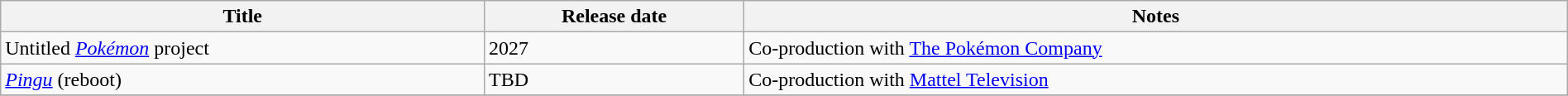<table class="wikitable sortable" style="width:100%;">
<tr>
<th>Title</th>
<th>Release date</th>
<th>Notes</th>
</tr>
<tr>
<td>Untitled <em><a href='#'>Pokémon</a></em> project</td>
<td>2027</td>
<td>Co-production with <a href='#'>The Pokémon Company</a></td>
</tr>
<tr>
<td><em><a href='#'>Pingu</a></em> (reboot)</td>
<td>TBD</td>
<td>Co-production with <a href='#'>Mattel Television</a></td>
</tr>
<tr>
</tr>
</table>
